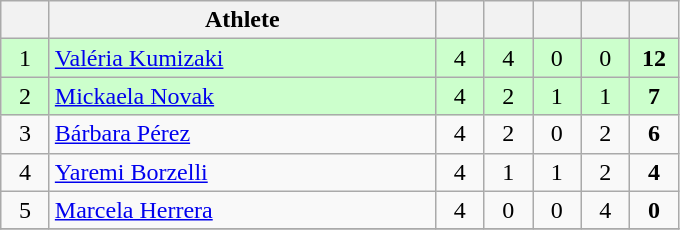<table class="wikitable" style="text-align: center; font-size:100% ">
<tr>
<th width=25></th>
<th width=250>Athlete</th>
<th width=25></th>
<th width=25></th>
<th width=25></th>
<th width=25></th>
<th width=25></th>
</tr>
<tr bgcolor="ccffcc">
<td>1</td>
<td align=left> <a href='#'>Valéria Kumizaki</a></td>
<td>4</td>
<td>4</td>
<td>0</td>
<td>0</td>
<td><strong>12</strong></td>
</tr>
<tr bgcolor="ccffcc">
<td>2</td>
<td align=left> <a href='#'>Mickaela Novak</a></td>
<td>4</td>
<td>2</td>
<td>1</td>
<td>1</td>
<td><strong>7</strong></td>
</tr>
<tr>
<td>3</td>
<td align=left> <a href='#'>Bárbara Pérez</a></td>
<td>4</td>
<td>2</td>
<td>0</td>
<td>2</td>
<td><strong>6</strong></td>
</tr>
<tr>
<td>4</td>
<td align=left> <a href='#'>Yaremi Borzelli</a></td>
<td>4</td>
<td>1</td>
<td>1</td>
<td>2</td>
<td><strong>4</strong></td>
</tr>
<tr>
<td>5</td>
<td align=left> <a href='#'>Marcela Herrera</a></td>
<td>4</td>
<td>0</td>
<td>0</td>
<td>4</td>
<td><strong>0</strong></td>
</tr>
<tr>
</tr>
</table>
